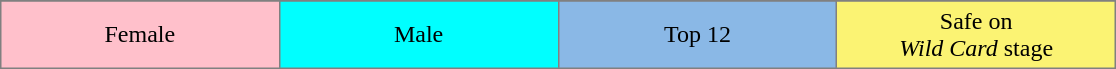<table border="2" cellpadding="4" style="background:gray; border:1px solid gray; border-collapse:collapse; margin:1em auto; text-align:center;">
<tr>
<td style="background:pink;" width="15%">Female</td>
<td style="background:cyan;" width="15%">Male</td>
<td style="background:#8ab8e6;" width="15%">Top 12</td>
<td style="background:#fbf373;" width="15%">Safe on<br><em>Wild Card</em> stage</td>
</tr>
</table>
